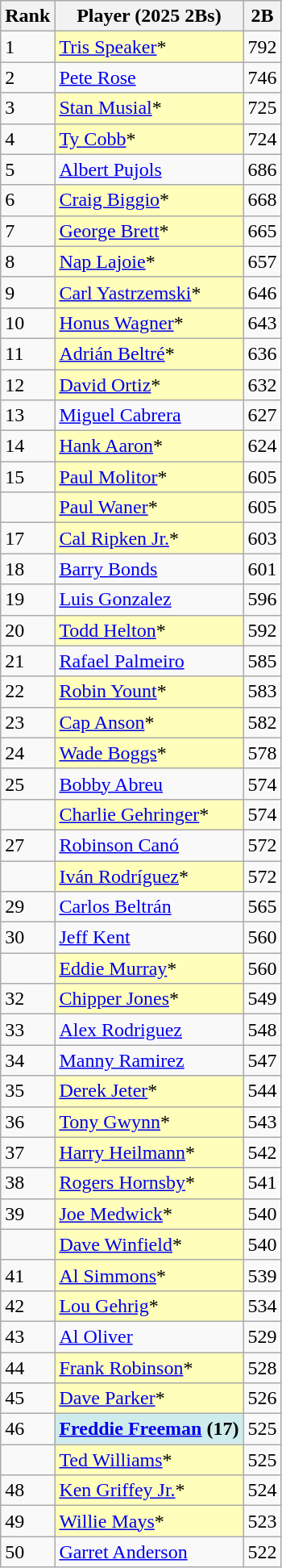<table class="wikitable" style="float:left;">
<tr>
<th>Rank</th>
<th>Player (2025 2Bs)</th>
<th>2B</th>
</tr>
<tr>
<td>1</td>
<td style="background:#ffffbb;"><a href='#'>Tris Speaker</a>*</td>
<td>792</td>
</tr>
<tr>
<td>2</td>
<td><a href='#'>Pete Rose</a></td>
<td>746</td>
</tr>
<tr>
<td>3</td>
<td style="background:#ffffbb;"><a href='#'>Stan Musial</a>*</td>
<td>725</td>
</tr>
<tr>
<td>4</td>
<td style="background:#ffffbb;"><a href='#'>Ty Cobb</a>*</td>
<td>724</td>
</tr>
<tr>
<td>5</td>
<td><a href='#'>Albert Pujols</a></td>
<td>686</td>
</tr>
<tr>
<td>6</td>
<td style="background:#ffffbb;"><a href='#'>Craig Biggio</a>*</td>
<td>668</td>
</tr>
<tr>
<td>7</td>
<td style="background:#ffffbb;"><a href='#'>George Brett</a>*</td>
<td>665</td>
</tr>
<tr>
<td>8</td>
<td style="background:#ffffbb;"><a href='#'>Nap Lajoie</a>*</td>
<td>657</td>
</tr>
<tr>
<td>9</td>
<td style="background:#ffffbb;"><a href='#'>Carl Yastrzemski</a>*</td>
<td>646</td>
</tr>
<tr>
<td>10</td>
<td style="background:#ffffbb;"><a href='#'>Honus Wagner</a>*</td>
<td>643</td>
</tr>
<tr>
<td>11</td>
<td style="background:#ffffbb;"><a href='#'>Adrián Beltré</a>*</td>
<td>636</td>
</tr>
<tr>
<td>12</td>
<td style="background:#ffffbb;"><a href='#'>David Ortiz</a>*</td>
<td>632</td>
</tr>
<tr>
<td>13</td>
<td><a href='#'>Miguel Cabrera</a></td>
<td>627</td>
</tr>
<tr>
<td>14</td>
<td style="background:#ffffbb;"><a href='#'>Hank Aaron</a>*</td>
<td>624</td>
</tr>
<tr>
<td>15</td>
<td style="background:#ffffbb;"><a href='#'>Paul Molitor</a>*</td>
<td>605</td>
</tr>
<tr>
<td></td>
<td style="background:#ffffbb;"><a href='#'>Paul Waner</a>*</td>
<td>605</td>
</tr>
<tr>
<td>17</td>
<td style="background:#ffffbb;"><a href='#'>Cal Ripken Jr.</a>*</td>
<td>603</td>
</tr>
<tr>
<td>18</td>
<td><a href='#'>Barry Bonds</a></td>
<td>601</td>
</tr>
<tr>
<td>19</td>
<td><a href='#'>Luis Gonzalez</a></td>
<td>596</td>
</tr>
<tr>
<td>20</td>
<td style="background:#ffffbb;"><a href='#'>Todd Helton</a>*</td>
<td>592</td>
</tr>
<tr>
<td>21</td>
<td><a href='#'>Rafael Palmeiro</a></td>
<td>585</td>
</tr>
<tr>
<td>22</td>
<td style="background:#ffffbb;"><a href='#'>Robin Yount</a>*</td>
<td>583</td>
</tr>
<tr>
<td>23</td>
<td style="background:#ffffbb;"><a href='#'>Cap Anson</a>*</td>
<td>582</td>
</tr>
<tr>
<td>24</td>
<td style="background:#ffffbb;"><a href='#'>Wade Boggs</a>*</td>
<td>578</td>
</tr>
<tr>
<td>25</td>
<td><a href='#'>Bobby Abreu</a></td>
<td>574</td>
</tr>
<tr>
<td></td>
<td style="background:#ffffbb;"><a href='#'>Charlie Gehringer</a>*</td>
<td>574</td>
</tr>
<tr>
<td>27</td>
<td><a href='#'>Robinson Canó</a></td>
<td>572</td>
</tr>
<tr>
<td></td>
<td style="background:#ffffbb;"><a href='#'>Iván Rodríguez</a>*</td>
<td>572</td>
</tr>
<tr>
<td>29</td>
<td><a href='#'>Carlos Beltrán</a></td>
<td>565</td>
</tr>
<tr>
<td>30</td>
<td><a href='#'>Jeff Kent</a></td>
<td>560</td>
</tr>
<tr>
<td></td>
<td style="background:#ffffbb;"><a href='#'>Eddie Murray</a>*</td>
<td>560</td>
</tr>
<tr>
<td>32</td>
<td style="background:#ffffbb;"><a href='#'>Chipper Jones</a>*</td>
<td>549</td>
</tr>
<tr>
<td>33</td>
<td><a href='#'>Alex Rodriguez</a></td>
<td>548</td>
</tr>
<tr>
<td>34</td>
<td><a href='#'>Manny Ramirez</a></td>
<td>547</td>
</tr>
<tr>
<td>35</td>
<td style="background:#ffffbb;"><a href='#'>Derek Jeter</a>*</td>
<td>544</td>
</tr>
<tr>
<td>36</td>
<td style="background:#ffffbb;"><a href='#'>Tony Gwynn</a>*</td>
<td>543</td>
</tr>
<tr>
<td>37</td>
<td style="background:#ffffbb;"><a href='#'>Harry Heilmann</a>*</td>
<td>542</td>
</tr>
<tr>
<td>38</td>
<td style="background:#ffffbb;"><a href='#'>Rogers Hornsby</a>*</td>
<td>541</td>
</tr>
<tr>
<td>39</td>
<td style="background:#ffffbb;"><a href='#'>Joe Medwick</a>*</td>
<td>540</td>
</tr>
<tr>
<td></td>
<td style="background:#ffffbb;"><a href='#'>Dave Winfield</a>*</td>
<td>540</td>
</tr>
<tr>
<td>41</td>
<td style="background:#ffffbb;"><a href='#'>Al Simmons</a>*</td>
<td>539</td>
</tr>
<tr>
<td>42</td>
<td style="background:#ffffbb;"><a href='#'>Lou Gehrig</a>*</td>
<td>534</td>
</tr>
<tr>
<td>43</td>
<td><a href='#'>Al Oliver</a></td>
<td>529</td>
</tr>
<tr>
<td>44</td>
<td style="background:#ffffbb;"><a href='#'>Frank Robinson</a>*</td>
<td>528</td>
</tr>
<tr>
<td>45</td>
<td style="background:#ffffbb;"><a href='#'>Dave Parker</a>*</td>
<td>526</td>
</tr>
<tr>
<td>46</td>
<td style="background:#cfecec;"><strong><a href='#'>Freddie Freeman</a> (17)</strong></td>
<td>525</td>
</tr>
<tr>
<td></td>
<td style="background:#ffffbb;"><a href='#'>Ted Williams</a>*</td>
<td>525</td>
</tr>
<tr>
<td>48</td>
<td style="background:#ffffbb;"><a href='#'>Ken Griffey Jr.</a>*</td>
<td>524</td>
</tr>
<tr>
<td>49</td>
<td style="background:#ffffbb;"><a href='#'>Willie Mays</a>*</td>
<td>523</td>
</tr>
<tr>
<td>50</td>
<td><a href='#'>Garret Anderson</a></td>
<td>522</td>
</tr>
</table>
